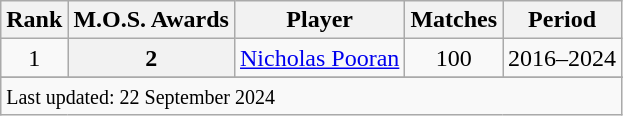<table class="wikitable sortable">
<tr>
<th scope=col>Rank</th>
<th scope=col>M.O.S. Awards</th>
<th scope=col>Player</th>
<th scope=col>Matches</th>
<th scope=col>Period</th>
</tr>
<tr>
<td align=center>1</td>
<th>2</th>
<td><a href='#'>Nicholas Pooran</a></td>
<td align=center>100</td>
<td>2016–2024</td>
</tr>
<tr>
</tr>
<tr class=sortbottom>
<td colspan=5><small>Last updated: 22 September 2024</small></td>
</tr>
</table>
